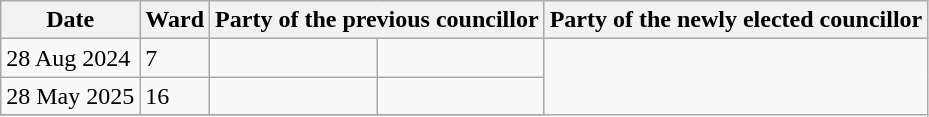<table class="wikitable">
<tr>
<th>Date</th>
<th>Ward</th>
<th colspan=2>Party of the previous councillor</th>
<th colspan=2>Party of the newly elected councillor</th>
</tr>
<tr>
<td>28 Aug 2024</td>
<td>7</td>
<td></td>
<td></td>
</tr>
<tr>
<td>28 May 2025</td>
<td>16</td>
<td></td>
<td></td>
</tr>
<tr>
</tr>
</table>
